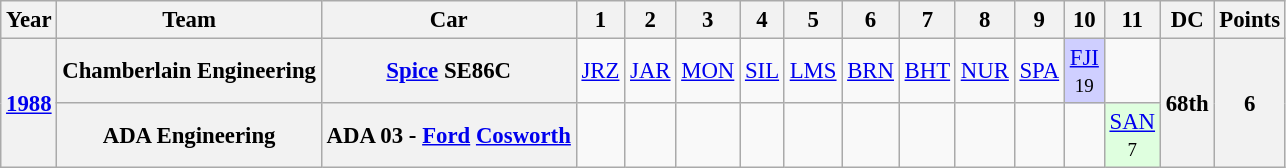<table class="wikitable" style="text-align:center; font-size:95%">
<tr>
<th>Year</th>
<th>Team</th>
<th>Car</th>
<th>1</th>
<th>2</th>
<th>3</th>
<th>4</th>
<th>5</th>
<th>6</th>
<th>7</th>
<th>8</th>
<th>9</th>
<th>10</th>
<th>11</th>
<th>DC</th>
<th>Points</th>
</tr>
<tr>
<th rowspan=2><a href='#'>1988</a></th>
<th>Chamberlain Engineering</th>
<th><a href='#'>Spice</a> SE86C</th>
<td><a href='#'>JRZ</a></td>
<td><a href='#'>JAR</a></td>
<td><a href='#'>MON</a></td>
<td><a href='#'>SIL</a></td>
<td><a href='#'>LMS</a></td>
<td><a href='#'>BRN</a></td>
<td><a href='#'>BHT</a></td>
<td><a href='#'>NUR</a></td>
<td><a href='#'>SPA</a></td>
<td style="background:#CFCFFF;"><a href='#'>FJI</a><br><small>19</small></td>
<td></td>
<th rowspan=2>68th</th>
<th rowspan=2>6</th>
</tr>
<tr>
<th>ADA Engineering</th>
<th>ADA 03 - <a href='#'>Ford</a> <a href='#'>Cosworth</a></th>
<td></td>
<td></td>
<td></td>
<td></td>
<td></td>
<td></td>
<td></td>
<td></td>
<td></td>
<td></td>
<td style="background:#DFFFDF;"><a href='#'>SAN</a><br><small>7</small></td>
</tr>
</table>
